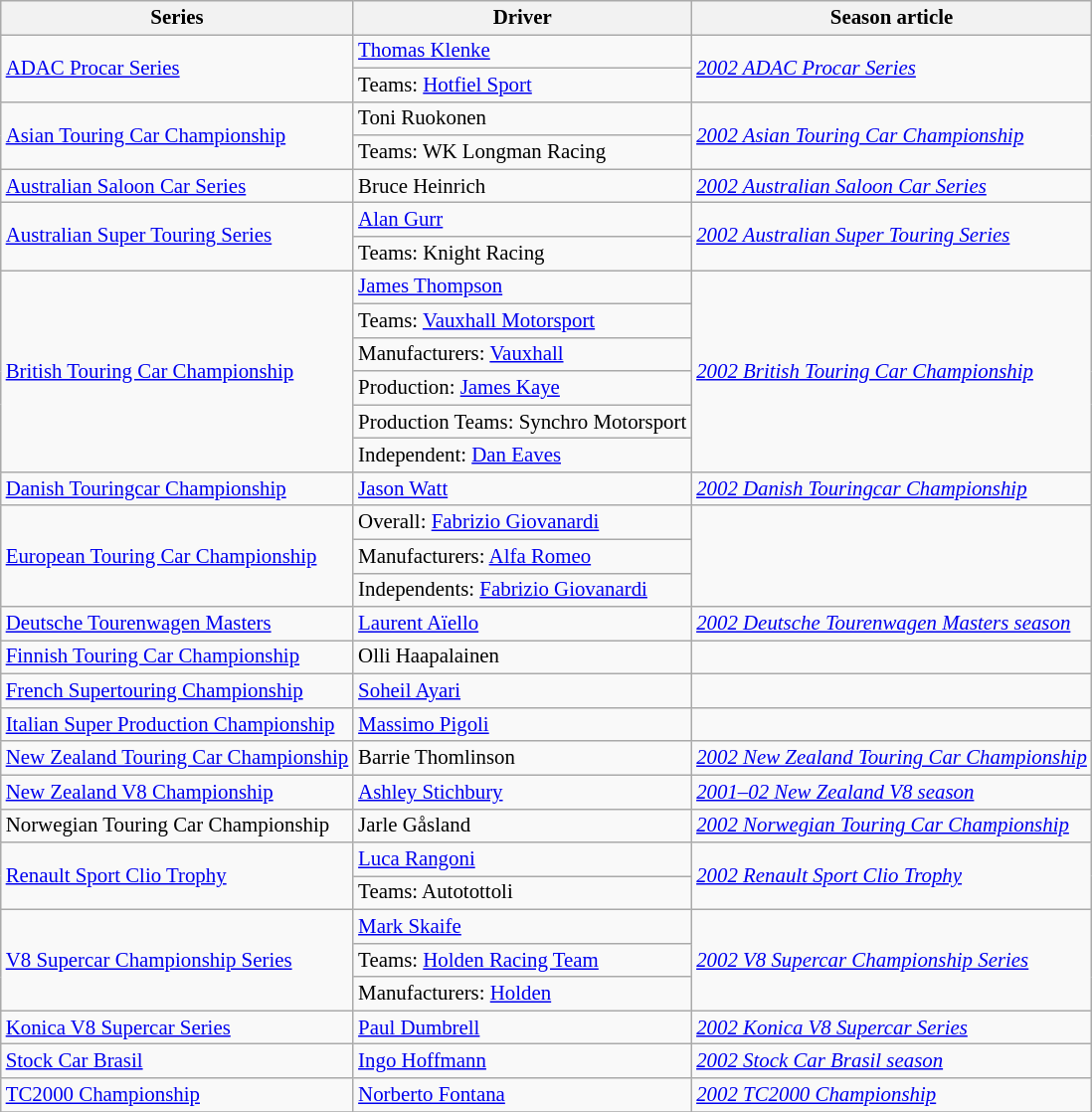<table class="wikitable" style="font-size: 87%;">
<tr>
<th>Series</th>
<th>Driver</th>
<th>Season article</th>
</tr>
<tr>
<td rowspan=2><a href='#'>ADAC Procar Series</a></td>
<td> <a href='#'>Thomas Klenke</a></td>
<td rowspan=2><em><a href='#'>2002 ADAC Procar Series</a></em></td>
</tr>
<tr>
<td>Teams:  <a href='#'>Hotfiel Sport</a></td>
</tr>
<tr>
<td rowspan=2><a href='#'>Asian Touring Car Championship</a></td>
<td> Toni Ruokonen</td>
<td rowspan=2><em><a href='#'>2002 Asian Touring Car Championship</a></em></td>
</tr>
<tr>
<td>Teams:  WK Longman Racing</td>
</tr>
<tr>
<td><a href='#'>Australian Saloon Car Series</a></td>
<td> Bruce Heinrich</td>
<td><em><a href='#'>2002 Australian Saloon Car Series</a></em></td>
</tr>
<tr>
<td rowspan=2><a href='#'>Australian Super Touring Series</a></td>
<td> <a href='#'>Alan Gurr</a></td>
<td rowspan=2><em><a href='#'>2002 Australian Super Touring Series</a></em></td>
</tr>
<tr>
<td>Teams:  Knight Racing</td>
</tr>
<tr>
<td rowspan=6><a href='#'>British Touring Car Championship</a></td>
<td> <a href='#'>James Thompson</a></td>
<td rowspan=6><em><a href='#'>2002 British Touring Car Championship</a></em></td>
</tr>
<tr>
<td>Teams:  <a href='#'>Vauxhall Motorsport</a></td>
</tr>
<tr>
<td>Manufacturers:  <a href='#'>Vauxhall</a></td>
</tr>
<tr>
<td>Production:  <a href='#'>James Kaye</a></td>
</tr>
<tr>
<td>Production Teams:  Synchro Motorsport</td>
</tr>
<tr>
<td>Independent:  <a href='#'>Dan Eaves</a></td>
</tr>
<tr>
<td><a href='#'>Danish Touringcar Championship</a></td>
<td> <a href='#'>Jason Watt</a></td>
<td><em><a href='#'>2002 Danish Touringcar Championship</a></em></td>
</tr>
<tr>
<td rowspan=3><a href='#'>European Touring Car Championship</a></td>
<td>Overall:  <a href='#'>Fabrizio Giovanardi</a></td>
<td rowspan=3></td>
</tr>
<tr>
<td>Manufacturers:  <a href='#'>Alfa Romeo</a></td>
</tr>
<tr>
<td>Independents:  <a href='#'>Fabrizio Giovanardi</a></td>
</tr>
<tr>
<td><a href='#'>Deutsche Tourenwagen Masters</a></td>
<td> <a href='#'>Laurent Aïello</a></td>
<td><em><a href='#'>2002 Deutsche Tourenwagen Masters season</a></em></td>
</tr>
<tr>
<td><a href='#'>Finnish Touring Car Championship</a></td>
<td> Olli Haapalainen</td>
<td></td>
</tr>
<tr>
<td><a href='#'>French Supertouring Championship</a></td>
<td> <a href='#'>Soheil Ayari</a></td>
<td></td>
</tr>
<tr>
<td><a href='#'>Italian Super Production Championship</a></td>
<td> <a href='#'>Massimo Pigoli</a></td>
<td></td>
</tr>
<tr>
<td><a href='#'>New Zealand Touring Car Championship</a></td>
<td> Barrie Thomlinson</td>
<td><em><a href='#'>2002 New Zealand Touring Car Championship</a></em></td>
</tr>
<tr>
<td><a href='#'>New Zealand V8 Championship</a></td>
<td> <a href='#'>Ashley Stichbury</a></td>
<td><em><a href='#'>2001–02 New Zealand V8 season</a></em></td>
</tr>
<tr>
<td>Norwegian Touring Car Championship</td>
<td> Jarle Gåsland</td>
<td><em><a href='#'>2002 Norwegian Touring Car Championship</a></em></td>
</tr>
<tr>
<td rowspan=2><a href='#'>Renault Sport Clio Trophy</a></td>
<td> <a href='#'>Luca Rangoni</a></td>
<td rowspan=2><em><a href='#'>2002 Renault Sport Clio Trophy</a></em></td>
</tr>
<tr>
<td>Teams:  Autotottoli</td>
</tr>
<tr>
<td rowspan=3><a href='#'>V8 Supercar Championship Series</a></td>
<td> <a href='#'>Mark Skaife</a></td>
<td rowspan=3><em><a href='#'>2002 V8 Supercar Championship Series</a></em></td>
</tr>
<tr>
<td>Teams:  <a href='#'>Holden Racing Team</a></td>
</tr>
<tr>
<td>Manufacturers:  <a href='#'>Holden</a></td>
</tr>
<tr>
<td><a href='#'>Konica V8 Supercar Series</a></td>
<td> <a href='#'>Paul Dumbrell</a></td>
<td><em><a href='#'>2002 Konica V8 Supercar Series</a></em></td>
</tr>
<tr>
<td><a href='#'>Stock Car Brasil</a></td>
<td> <a href='#'>Ingo Hoffmann</a></td>
<td><em><a href='#'>2002 Stock Car Brasil season</a></em></td>
</tr>
<tr>
<td><a href='#'>TC2000 Championship</a></td>
<td> <a href='#'>Norberto Fontana</a></td>
<td><em><a href='#'>2002 TC2000 Championship</a></em></td>
</tr>
<tr>
</tr>
</table>
